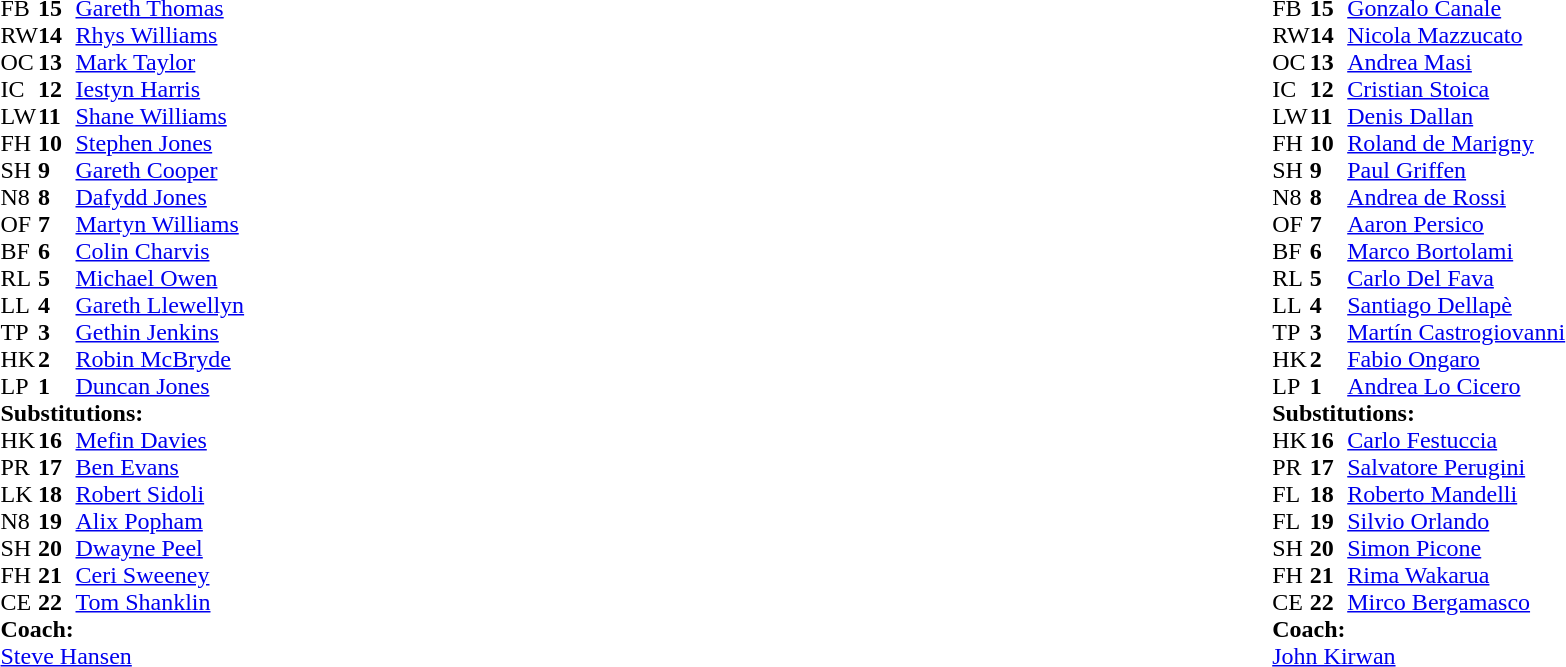<table width="100%">
<tr>
<td style="vertical-align:top" width="50%"><br><table cellspacing="0" cellpadding="0">
<tr>
<th width="25"></th>
<th width="25"></th>
</tr>
<tr>
<td>FB</td>
<td><strong>15</strong></td>
<td><a href='#'>Gareth Thomas</a></td>
</tr>
<tr>
<td>RW</td>
<td><strong>14</strong></td>
<td><a href='#'>Rhys Williams</a></td>
</tr>
<tr>
<td>OC</td>
<td><strong>13</strong></td>
<td><a href='#'>Mark Taylor</a></td>
</tr>
<tr>
<td>IC</td>
<td><strong>12</strong></td>
<td><a href='#'>Iestyn Harris</a></td>
<td></td>
<td></td>
</tr>
<tr>
<td>LW</td>
<td><strong>11</strong></td>
<td><a href='#'>Shane Williams</a></td>
</tr>
<tr>
<td>FH</td>
<td><strong>10</strong></td>
<td><a href='#'>Stephen Jones</a></td>
<td></td>
<td></td>
</tr>
<tr>
<td>SH</td>
<td><strong>9</strong></td>
<td><a href='#'>Gareth Cooper</a></td>
<td></td>
<td></td>
</tr>
<tr>
<td>N8</td>
<td><strong>8</strong></td>
<td><a href='#'>Dafydd Jones</a></td>
<td></td>
<td></td>
</tr>
<tr>
<td>OF</td>
<td><strong>7</strong></td>
<td><a href='#'>Martyn Williams</a></td>
</tr>
<tr>
<td>BF</td>
<td><strong>6</strong></td>
<td><a href='#'>Colin Charvis</a></td>
</tr>
<tr>
<td>RL</td>
<td><strong>5</strong></td>
<td><a href='#'>Michael Owen</a></td>
<td></td>
<td></td>
</tr>
<tr>
<td>LL</td>
<td><strong>4</strong></td>
<td><a href='#'>Gareth Llewellyn</a></td>
</tr>
<tr>
<td>TP</td>
<td><strong>3</strong></td>
<td><a href='#'>Gethin Jenkins</a></td>
</tr>
<tr>
<td>HK</td>
<td><strong>2</strong></td>
<td><a href='#'>Robin McBryde</a></td>
<td></td>
<td></td>
</tr>
<tr>
<td>LP</td>
<td><strong>1</strong></td>
<td><a href='#'>Duncan Jones</a></td>
<td></td>
<td></td>
</tr>
<tr>
<td colspan="4"><strong>Substitutions:</strong></td>
</tr>
<tr>
<td>HK</td>
<td><strong>16</strong></td>
<td><a href='#'>Mefin Davies</a></td>
<td></td>
<td></td>
</tr>
<tr>
<td>PR</td>
<td><strong>17</strong></td>
<td><a href='#'>Ben Evans</a></td>
<td></td>
<td></td>
</tr>
<tr>
<td>LK</td>
<td><strong>18</strong></td>
<td><a href='#'>Robert Sidoli</a></td>
<td></td>
<td></td>
</tr>
<tr>
<td>N8</td>
<td><strong>19</strong></td>
<td><a href='#'>Alix Popham</a></td>
<td></td>
<td></td>
</tr>
<tr>
<td>SH</td>
<td><strong>20</strong></td>
<td><a href='#'>Dwayne Peel</a></td>
<td></td>
<td></td>
</tr>
<tr>
<td>FH</td>
<td><strong>21</strong></td>
<td><a href='#'>Ceri Sweeney</a></td>
<td></td>
<td></td>
</tr>
<tr>
<td>CE</td>
<td><strong>22</strong></td>
<td><a href='#'>Tom Shanklin</a></td>
<td></td>
<td></td>
</tr>
<tr>
<td colspan="4"><strong>Coach:</strong></td>
</tr>
<tr>
<td colspan="4"><a href='#'>Steve Hansen</a></td>
</tr>
</table>
</td>
<td style="vertical-align:top"></td>
<td style="vertical-align:top" width="50%"><br><table cellspacing="0" cellpadding="0" align="center">
<tr>
<th width="25"></th>
<th width="25"></th>
</tr>
<tr>
<td>FB</td>
<td><strong>15</strong></td>
<td><a href='#'>Gonzalo Canale</a></td>
</tr>
<tr>
<td>RW</td>
<td><strong>14</strong></td>
<td><a href='#'>Nicola Mazzucato</a></td>
<td></td>
<td></td>
</tr>
<tr>
<td>OC</td>
<td><strong>13</strong></td>
<td><a href='#'>Andrea Masi</a></td>
<td></td>
<td></td>
</tr>
<tr>
<td>IC</td>
<td><strong>12</strong></td>
<td><a href='#'>Cristian Stoica</a></td>
</tr>
<tr>
<td>LW</td>
<td><strong>11</strong></td>
<td><a href='#'>Denis Dallan</a></td>
<td></td>
<td></td>
</tr>
<tr>
<td>FH</td>
<td><strong>10</strong></td>
<td><a href='#'>Roland de Marigny</a></td>
</tr>
<tr>
<td>SH</td>
<td><strong>9</strong></td>
<td><a href='#'>Paul Griffen</a></td>
</tr>
<tr>
<td>N8</td>
<td><strong>8</strong></td>
<td><a href='#'>Andrea de Rossi</a></td>
</tr>
<tr>
<td>OF</td>
<td><strong>7</strong></td>
<td><a href='#'>Aaron Persico</a></td>
<td></td>
<td colspan="2"></td>
<td></td>
</tr>
<tr>
<td>BF</td>
<td><strong>6</strong></td>
<td><a href='#'>Marco Bortolami</a></td>
</tr>
<tr>
<td>RL</td>
<td><strong>5</strong></td>
<td><a href='#'>Carlo Del Fava</a></td>
<td></td>
<td></td>
</tr>
<tr>
<td>LL</td>
<td><strong>4</strong></td>
<td><a href='#'>Santiago Dellapè</a></td>
</tr>
<tr>
<td>TP</td>
<td><strong>3</strong></td>
<td><a href='#'>Martín Castrogiovanni</a></td>
<td></td>
<td></td>
</tr>
<tr>
<td>HK</td>
<td><strong>2</strong></td>
<td><a href='#'>Fabio Ongaro</a></td>
</tr>
<tr>
<td>LP</td>
<td><strong>1</strong></td>
<td><a href='#'>Andrea Lo Cicero</a></td>
</tr>
<tr>
<td colspan="4"><strong>Substitutions:</strong></td>
</tr>
<tr>
<td>HK</td>
<td><strong>16</strong></td>
<td><a href='#'>Carlo Festuccia</a></td>
</tr>
<tr>
<td>PR</td>
<td><strong>17</strong></td>
<td><a href='#'>Salvatore Perugini</a></td>
<td></td>
<td></td>
</tr>
<tr>
<td>FL</td>
<td><strong>18</strong></td>
<td><a href='#'>Roberto Mandelli</a></td>
<td></td>
<td></td>
</tr>
<tr>
<td>FL</td>
<td><strong>19</strong></td>
<td><a href='#'>Silvio Orlando</a></td>
<td></td>
<td></td>
<td></td>
<td></td>
</tr>
<tr>
<td>SH</td>
<td><strong>20</strong></td>
<td><a href='#'>Simon Picone</a></td>
<td></td>
<td></td>
</tr>
<tr>
<td>FH</td>
<td><strong>21</strong></td>
<td><a href='#'>Rima Wakarua</a></td>
<td></td>
<td></td>
</tr>
<tr>
<td>CE</td>
<td><strong>22</strong></td>
<td><a href='#'>Mirco Bergamasco</a></td>
<td></td>
<td></td>
</tr>
<tr>
<td colspan="4"><strong>Coach:</strong></td>
</tr>
<tr>
<td colspan="4"><a href='#'>John Kirwan</a></td>
</tr>
</table>
</td>
</tr>
</table>
